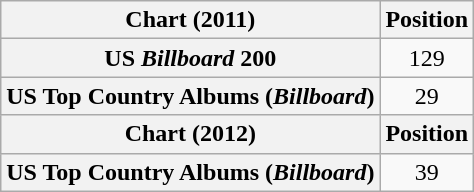<table class="wikitable plainrowheaders" style="text-align:center">
<tr>
<th scope="col">Chart (2011)</th>
<th scope="col">Position</th>
</tr>
<tr>
<th scope="row">US <em>Billboard</em> 200</th>
<td>129</td>
</tr>
<tr>
<th scope="row">US Top Country Albums (<em>Billboard</em>)</th>
<td>29</td>
</tr>
<tr>
<th scope="col">Chart (2012)</th>
<th scope="col">Position</th>
</tr>
<tr>
<th scope="row">US Top Country Albums (<em>Billboard</em>)</th>
<td>39</td>
</tr>
</table>
